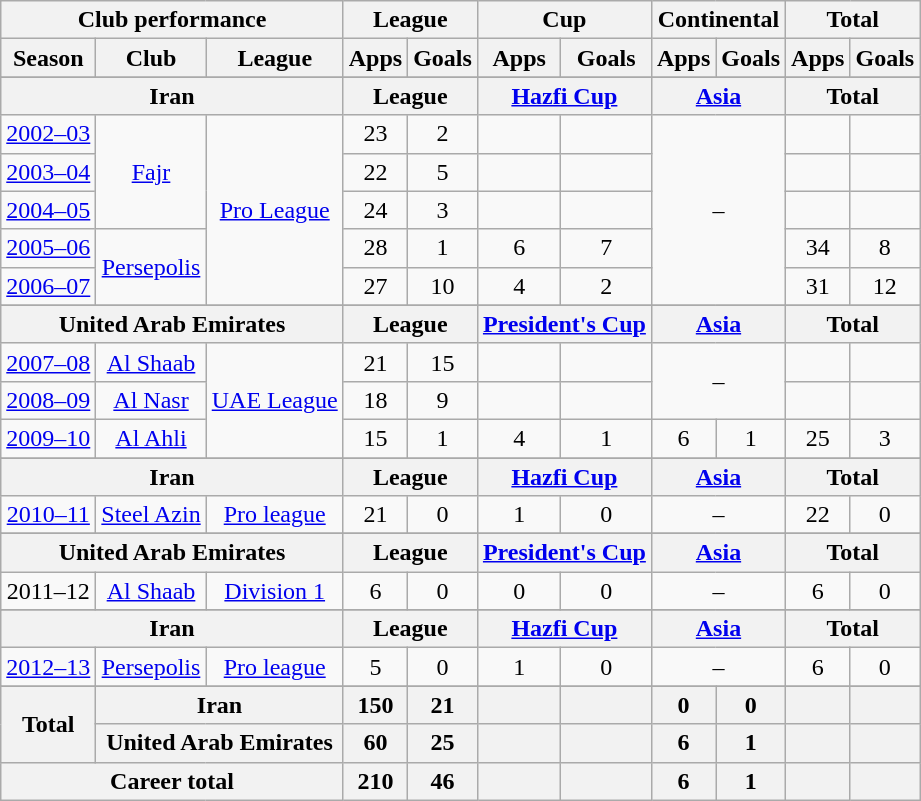<table class="wikitable" style="text-align:center">
<tr>
<th colspan=3>Club performance</th>
<th colspan=2>League</th>
<th colspan=2>Cup</th>
<th colspan=2>Continental</th>
<th colspan=2>Total</th>
</tr>
<tr>
<th>Season</th>
<th>Club</th>
<th>League</th>
<th>Apps</th>
<th>Goals</th>
<th>Apps</th>
<th>Goals</th>
<th>Apps</th>
<th>Goals</th>
<th>Apps</th>
<th>Goals</th>
</tr>
<tr>
</tr>
<tr>
<th colspan=3>Iran</th>
<th colspan=2>League</th>
<th colspan=2><a href='#'>Hazfi Cup</a></th>
<th colspan=2><a href='#'>Asia</a></th>
<th colspan=2>Total</th>
</tr>
<tr>
<td><a href='#'>2002–03</a></td>
<td rowspan="3"><a href='#'>Fajr</a></td>
<td rowspan="5"><a href='#'>Pro League</a></td>
<td>23</td>
<td>2</td>
<td></td>
<td></td>
<td rowspan="5" colspan="2">–</td>
<td></td>
<td></td>
</tr>
<tr>
<td><a href='#'>2003–04</a></td>
<td>22</td>
<td>5</td>
<td></td>
<td></td>
<td></td>
<td></td>
</tr>
<tr>
<td><a href='#'>2004–05</a></td>
<td>24</td>
<td>3</td>
<td></td>
<td></td>
<td></td>
<td></td>
</tr>
<tr>
<td><a href='#'>2005–06</a></td>
<td rowspan="2"><a href='#'>Persepolis</a></td>
<td>28</td>
<td>1</td>
<td>6</td>
<td>7</td>
<td>34</td>
<td>8</td>
</tr>
<tr>
<td><a href='#'>2006–07</a></td>
<td>27</td>
<td>10</td>
<td>4</td>
<td>2</td>
<td>31</td>
<td>12</td>
</tr>
<tr>
</tr>
<tr>
<th colspan=3>United Arab Emirates</th>
<th colspan=2>League</th>
<th colspan=2><a href='#'>President's Cup</a></th>
<th colspan=2><a href='#'>Asia</a></th>
<th colspan=2>Total</th>
</tr>
<tr>
<td><a href='#'>2007–08</a></td>
<td><a href='#'>Al Shaab</a></td>
<td rowspan="3"><a href='#'>UAE League</a></td>
<td>21</td>
<td>15</td>
<td></td>
<td></td>
<td rowspan="2" colspan="2">–</td>
<td></td>
<td></td>
</tr>
<tr>
<td><a href='#'>2008–09</a></td>
<td><a href='#'>Al Nasr</a></td>
<td>18</td>
<td>9</td>
<td></td>
<td></td>
<td></td>
<td></td>
</tr>
<tr>
<td><a href='#'>2009–10</a></td>
<td><a href='#'>Al Ahli</a></td>
<td>15</td>
<td>1</td>
<td>4</td>
<td>1</td>
<td>6</td>
<td>1</td>
<td>25</td>
<td>3</td>
</tr>
<tr>
</tr>
<tr>
<th colspan=3>Iran</th>
<th colspan=2>League</th>
<th colspan=2><a href='#'>Hazfi Cup</a></th>
<th colspan=2><a href='#'>Asia</a></th>
<th colspan=2>Total</th>
</tr>
<tr>
<td><a href='#'>2010–11</a></td>
<td><a href='#'>Steel Azin</a></td>
<td><a href='#'>Pro league</a></td>
<td>21</td>
<td>0</td>
<td>1</td>
<td>0</td>
<td colspan="2">–</td>
<td>22</td>
<td>0</td>
</tr>
<tr>
</tr>
<tr>
<th colspan=3>United Arab Emirates</th>
<th colspan=2>League</th>
<th colspan=2><a href='#'>President's Cup</a></th>
<th colspan=2><a href='#'>Asia</a></th>
<th colspan=2>Total</th>
</tr>
<tr>
<td>2011–12</td>
<td><a href='#'>Al Shaab</a></td>
<td><a href='#'>Division 1</a></td>
<td>6</td>
<td>0</td>
<td>0</td>
<td>0</td>
<td colspan="2">–</td>
<td>6</td>
<td>0</td>
</tr>
<tr>
</tr>
<tr>
<th colspan=3>Iran</th>
<th colspan=2>League</th>
<th colspan=2><a href='#'>Hazfi Cup</a></th>
<th colspan=2><a href='#'>Asia</a></th>
<th colspan=2>Total</th>
</tr>
<tr>
<td><a href='#'>2012–13</a></td>
<td><a href='#'>Persepolis</a></td>
<td><a href='#'>Pro league</a></td>
<td>5</td>
<td>0</td>
<td>1</td>
<td>0</td>
<td colspan="2">–</td>
<td>6</td>
<td>0</td>
</tr>
<tr>
</tr>
<tr>
<th rowspan=2>Total</th>
<th colspan=2>Iran</th>
<th>150</th>
<th>21</th>
<th></th>
<th></th>
<th>0</th>
<th>0</th>
<th></th>
<th></th>
</tr>
<tr>
<th colspan=2>United Arab Emirates</th>
<th>60</th>
<th>25</th>
<th></th>
<th></th>
<th>6</th>
<th>1</th>
<th></th>
<th></th>
</tr>
<tr>
<th colspan=3>Career total</th>
<th>210</th>
<th>46</th>
<th></th>
<th></th>
<th>6</th>
<th>1</th>
<th></th>
<th></th>
</tr>
</table>
